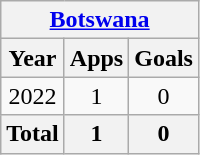<table class="wikitable" style="text-align:center">
<tr>
<th colspan=3><a href='#'>Botswana</a></th>
</tr>
<tr>
<th>Year</th>
<th>Apps</th>
<th>Goals</th>
</tr>
<tr>
<td>2022</td>
<td>1</td>
<td>0</td>
</tr>
<tr>
<th>Total</th>
<th>1</th>
<th>0</th>
</tr>
</table>
